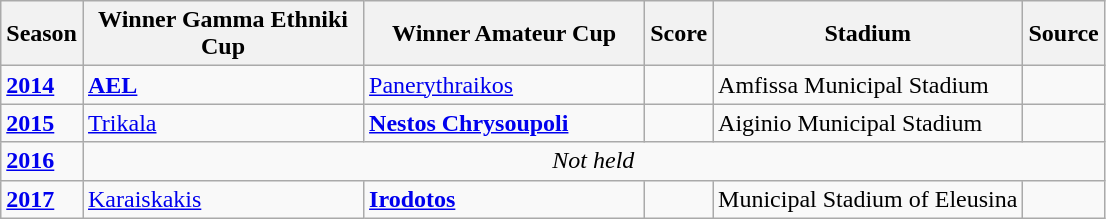<table class="wikitable">
<tr>
<th>Season</th>
<th width=180>Winner Gamma Ethniki Cup</th>
<th width=180>Winner Amateur Cup</th>
<th>Score</th>
<th>Stadium</th>
<th>Source</th>
</tr>
<tr>
<td><strong><a href='#'>2014</a></strong></td>
<td><strong><a href='#'>AEL</a></strong></td>
<td><a href='#'>Panerythraikos</a></td>
<td></td>
<td>Amfissa Municipal Stadium</td>
<td></td>
</tr>
<tr>
<td><strong><a href='#'>2015</a></strong></td>
<td><a href='#'>Trikala</a></td>
<td><strong><a href='#'>Nestos Chrysoupoli</a></strong></td>
<td></td>
<td>Aiginio Municipal Stadium</td>
<td></td>
</tr>
<tr>
<td><strong><a href='#'>2016</a></strong></td>
<td colspan=5 style="text-align:center;"><em>Not held</em></td>
</tr>
<tr>
<td><strong><a href='#'>2017</a></strong></td>
<td><a href='#'>Karaiskakis</a></td>
<td><strong><a href='#'>Irodotos</a></strong></td>
<td></td>
<td>Municipal Stadium of Eleusina</td>
<td></td>
</tr>
</table>
